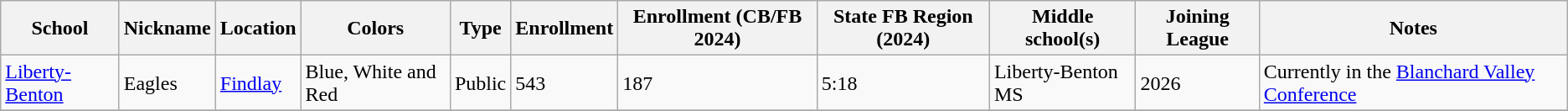<table class="wikitable sortable">
<tr>
<th>School</th>
<th>Nickname</th>
<th>Location</th>
<th>Colors</th>
<th>Type</th>
<th>Enrollment</th>
<th>Enrollment (CB/FB 2024)</th>
<th>State FB Region (2024)</th>
<th>Middle school(s)</th>
<th>Joining League</th>
<th>Notes</th>
</tr>
<tr>
<td><a href='#'>Liberty-Benton</a></td>
<td>Eagles</td>
<td><a href='#'>Findlay</a></td>
<td>Blue, White and Red <br>   </td>
<td>Public</td>
<td>543</td>
<td>187</td>
<td>5:18</td>
<td>Liberty-Benton MS</td>
<td>2026</td>
<td>Currently in the <a href='#'>Blanchard Valley Conference</a></td>
</tr>
<tr>
</tr>
</table>
